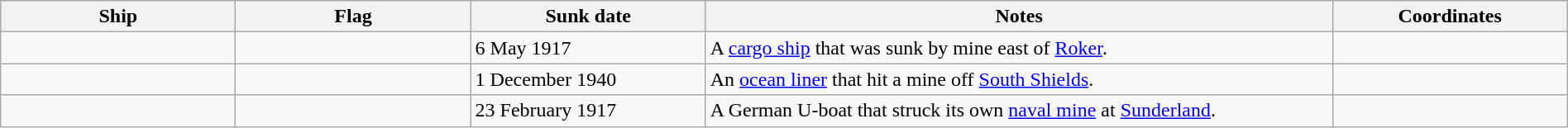<table class=wikitable | style = "width:100%">
<tr>
<th style="width:15%">Ship</th>
<th style="width:15%">Flag</th>
<th style="width:15%">Sunk date</th>
<th style="width:40%">Notes</th>
<th style="width:15%">Coordinates</th>
</tr>
<tr>
<td></td>
<td></td>
<td>6 May 1917</td>
<td>A <a href='#'>cargo ship</a> that was sunk by mine east of <a href='#'>Roker</a>.</td>
<td></td>
</tr>
<tr>
<td></td>
<td></td>
<td>1 December 1940</td>
<td>An <a href='#'>ocean liner</a> that hit a mine off <a href='#'>South Shields</a>.</td>
<td></td>
</tr>
<tr>
<td></td>
<td></td>
<td>23 February 1917</td>
<td>A German U-boat that struck its own <a href='#'>naval mine</a> at <a href='#'>Sunderland</a>.</td>
<td></td>
</tr>
</table>
